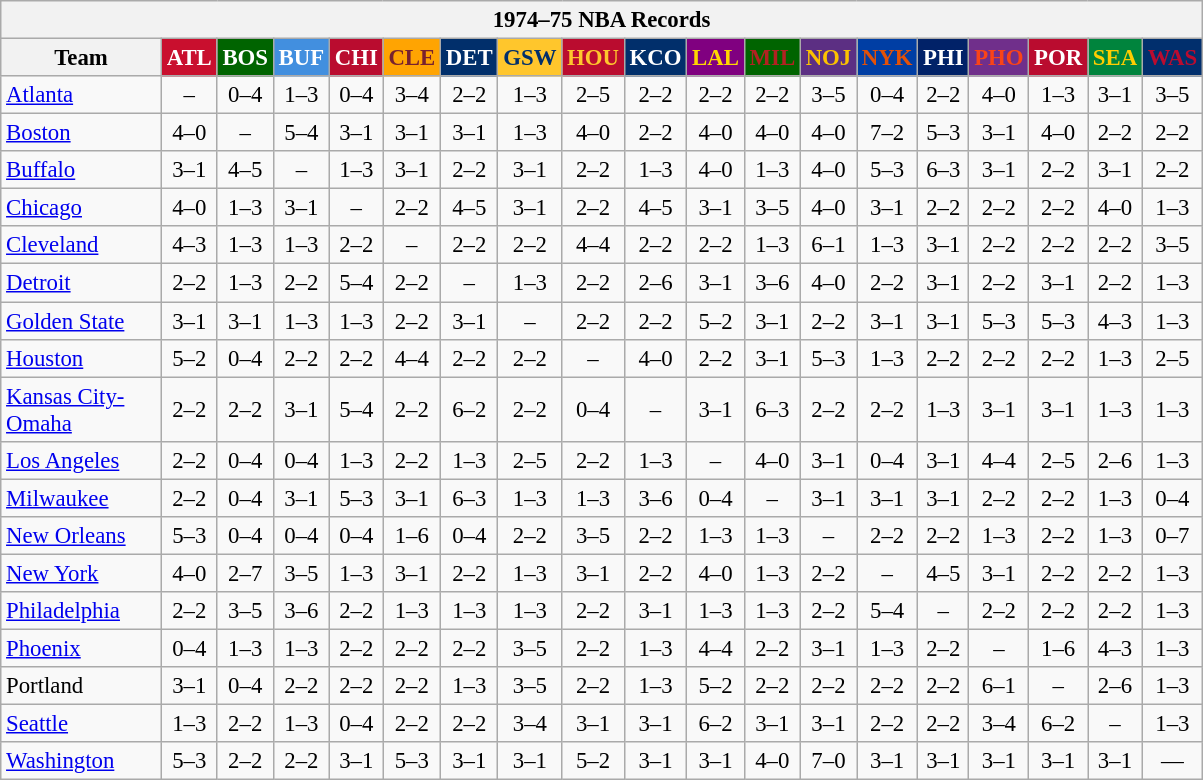<table class="wikitable" style="font-size:95%; text-align:center;">
<tr>
<th colspan=19>1974–75 NBA Records</th>
</tr>
<tr>
<th width=100>Team</th>
<th style="background:#C90F2E;color:#FFFFFF;width=35">ATL</th>
<th style="background:#006400;color:#FFFFFF;width=35">BOS</th>
<th style="background:#428FDF;color:#FFFFFF;width=35">BUF</th>
<th style="background:#BA0C2F;color:#FFFFFF;width=35">CHI</th>
<th style="background:#FFA402;color:#77222F;width=35">CLE</th>
<th style="background:#012F6B;color:#FFFFFF;width=35">DET</th>
<th style="background:#FFC62C;color:#012F6B;width=35">GSW</th>
<th style="background:#BA0C2F;color:#FEC72E;width=35">HOU</th>
<th style="background:#012F6B;color:#FFFFFF;width=35">KCO</th>
<th style="background:#800080;color:#FFD700;width=35">LAL</th>
<th style="background:#006400;color:#B22222;width=35">MIL</th>
<th style="background:#5C2F83;color:#FCC200;width=35">NOJ</th>
<th style="background:#003EA4;color:#E35208;width=35">NYK</th>
<th style="background:#012268;color:#FFFFFF;width=35">PHI</th>
<th style="background:#702F8B;color:#FA4417;width=35">PHO</th>
<th style="background:#BA0C2F;color:#FFFFFF;width=35">POR</th>
<th style="background:#00843D;color:#FFCD01;width=35">SEA</th>
<th style="background:#012F6D;color:#BA0C2F;width=35">WAS</th>
</tr>
<tr>
<td style="text-align:left;"><a href='#'>Atlanta</a></td>
<td>–</td>
<td>0–4</td>
<td>1–3</td>
<td>0–4</td>
<td>3–4</td>
<td>2–2</td>
<td>1–3</td>
<td>2–5</td>
<td>2–2</td>
<td>2–2</td>
<td>2–2</td>
<td>3–5</td>
<td>0–4</td>
<td>2–2</td>
<td>4–0</td>
<td>1–3</td>
<td>3–1</td>
<td>3–5</td>
</tr>
<tr>
<td style="text-align:left;"><a href='#'>Boston</a></td>
<td>4–0</td>
<td>–</td>
<td>5–4</td>
<td>3–1</td>
<td>3–1</td>
<td>3–1</td>
<td>1–3</td>
<td>4–0</td>
<td>2–2</td>
<td>4–0</td>
<td>4–0</td>
<td>4–0</td>
<td>7–2</td>
<td>5–3</td>
<td>3–1</td>
<td>4–0</td>
<td>2–2</td>
<td>2–2</td>
</tr>
<tr>
<td style="text-align:left;"><a href='#'>Buffalo</a></td>
<td>3–1</td>
<td>4–5</td>
<td>–</td>
<td>1–3</td>
<td>3–1</td>
<td>2–2</td>
<td>3–1</td>
<td>2–2</td>
<td>1–3</td>
<td>4–0</td>
<td>1–3</td>
<td>4–0</td>
<td>5–3</td>
<td>6–3</td>
<td>3–1</td>
<td>2–2</td>
<td>3–1</td>
<td>2–2</td>
</tr>
<tr>
<td style="text-align:left;"><a href='#'>Chicago</a></td>
<td>4–0</td>
<td>1–3</td>
<td>3–1</td>
<td>–</td>
<td>2–2</td>
<td>4–5</td>
<td>3–1</td>
<td>2–2</td>
<td>4–5</td>
<td>3–1</td>
<td>3–5</td>
<td>4–0</td>
<td>3–1</td>
<td>2–2</td>
<td>2–2</td>
<td>2–2</td>
<td>4–0</td>
<td>1–3</td>
</tr>
<tr>
<td style="text-align:left;"><a href='#'>Cleveland</a></td>
<td>4–3</td>
<td>1–3</td>
<td>1–3</td>
<td>2–2</td>
<td>–</td>
<td>2–2</td>
<td>2–2</td>
<td>4–4</td>
<td>2–2</td>
<td>2–2</td>
<td>1–3</td>
<td>6–1</td>
<td>1–3</td>
<td>3–1</td>
<td>2–2</td>
<td>2–2</td>
<td>2–2</td>
<td>3–5</td>
</tr>
<tr>
<td style="text-align:left;"><a href='#'>Detroit</a></td>
<td>2–2</td>
<td>1–3</td>
<td>2–2</td>
<td>5–4</td>
<td>2–2</td>
<td>–</td>
<td>1–3</td>
<td>2–2</td>
<td>2–6</td>
<td>3–1</td>
<td>3–6</td>
<td>4–0</td>
<td>2–2</td>
<td>3–1</td>
<td>2–2</td>
<td>3–1</td>
<td>2–2</td>
<td>1–3</td>
</tr>
<tr>
<td style="text-align:left;"><a href='#'>Golden State</a></td>
<td>3–1</td>
<td>3–1</td>
<td>1–3</td>
<td>1–3</td>
<td>2–2</td>
<td>3–1</td>
<td>–</td>
<td>2–2</td>
<td>2–2</td>
<td>5–2</td>
<td>3–1</td>
<td>2–2</td>
<td>3–1</td>
<td>3–1</td>
<td>5–3</td>
<td>5–3</td>
<td>4–3</td>
<td>1–3</td>
</tr>
<tr>
<td style="text-align:left;"><a href='#'>Houston</a></td>
<td>5–2</td>
<td>0–4</td>
<td>2–2</td>
<td>2–2</td>
<td>4–4</td>
<td>2–2</td>
<td>2–2</td>
<td>–</td>
<td>4–0</td>
<td>2–2</td>
<td>3–1</td>
<td>5–3</td>
<td>1–3</td>
<td>2–2</td>
<td>2–2</td>
<td>2–2</td>
<td>1–3</td>
<td>2–5</td>
</tr>
<tr>
<td style="text-align:left;"><a href='#'>Kansas City-Omaha</a></td>
<td>2–2</td>
<td>2–2</td>
<td>3–1</td>
<td>5–4</td>
<td>2–2</td>
<td>6–2</td>
<td>2–2</td>
<td>0–4</td>
<td>–</td>
<td>3–1</td>
<td>6–3</td>
<td>2–2</td>
<td>2–2</td>
<td>1–3</td>
<td>3–1</td>
<td>3–1</td>
<td>1–3</td>
<td>1–3</td>
</tr>
<tr>
<td style="text-align:left;"><a href='#'>Los Angeles</a></td>
<td>2–2</td>
<td>0–4</td>
<td>0–4</td>
<td>1–3</td>
<td>2–2</td>
<td>1–3</td>
<td>2–5</td>
<td>2–2</td>
<td>1–3</td>
<td>–</td>
<td>4–0</td>
<td>3–1</td>
<td>0–4</td>
<td>3–1</td>
<td>4–4</td>
<td>2–5</td>
<td>2–6</td>
<td>1–3</td>
</tr>
<tr>
<td style="text-align:left;"><a href='#'>Milwaukee</a></td>
<td>2–2</td>
<td>0–4</td>
<td>3–1</td>
<td>5–3</td>
<td>3–1</td>
<td>6–3</td>
<td>1–3</td>
<td>1–3</td>
<td>3–6</td>
<td>0–4</td>
<td>–</td>
<td>3–1</td>
<td>3–1</td>
<td>3–1</td>
<td>2–2</td>
<td>2–2</td>
<td>1–3</td>
<td>0–4</td>
</tr>
<tr>
<td style="text-align:left;"><a href='#'>New Orleans</a></td>
<td>5–3</td>
<td>0–4</td>
<td>0–4</td>
<td>0–4</td>
<td>1–6</td>
<td>0–4</td>
<td>2–2</td>
<td>3–5</td>
<td>2–2</td>
<td>1–3</td>
<td>1–3</td>
<td>–</td>
<td>2–2</td>
<td>2–2</td>
<td>1–3</td>
<td>2–2</td>
<td>1–3</td>
<td>0–7</td>
</tr>
<tr>
<td style="text-align:left;"><a href='#'>New York</a></td>
<td>4–0</td>
<td>2–7</td>
<td>3–5</td>
<td>1–3</td>
<td>3–1</td>
<td>2–2</td>
<td>1–3</td>
<td>3–1</td>
<td>2–2</td>
<td>4–0</td>
<td>1–3</td>
<td>2–2</td>
<td>–</td>
<td>4–5</td>
<td>3–1</td>
<td>2–2</td>
<td>2–2</td>
<td>1–3</td>
</tr>
<tr>
<td style="text-align:left;"><a href='#'>Philadelphia</a></td>
<td>2–2</td>
<td>3–5</td>
<td>3–6</td>
<td>2–2</td>
<td>1–3</td>
<td>1–3</td>
<td>1–3</td>
<td>2–2</td>
<td>3–1</td>
<td>1–3</td>
<td>1–3</td>
<td>2–2</td>
<td>5–4</td>
<td>–</td>
<td>2–2</td>
<td>2–2</td>
<td>2–2</td>
<td>1–3</td>
</tr>
<tr>
<td style="text-align:left;"><a href='#'>Phoenix</a></td>
<td>0–4</td>
<td>1–3</td>
<td>1–3</td>
<td>2–2</td>
<td>2–2</td>
<td>2–2</td>
<td>3–5</td>
<td>2–2</td>
<td>1–3</td>
<td>4–4</td>
<td>2–2</td>
<td>3–1</td>
<td>1–3</td>
<td>2–2</td>
<td>–</td>
<td>1–6</td>
<td>4–3</td>
<td>1–3</td>
</tr>
<tr>
<td style="text-align:left;">Portland</td>
<td>3–1</td>
<td>0–4</td>
<td>2–2</td>
<td>2–2</td>
<td>2–2</td>
<td>1–3</td>
<td>3–5</td>
<td>2–2</td>
<td>1–3</td>
<td>5–2</td>
<td>2–2</td>
<td>2–2</td>
<td>2–2</td>
<td>2–2</td>
<td>6–1</td>
<td>–</td>
<td>2–6</td>
<td>1–3</td>
</tr>
<tr>
<td style="text-align:left;"><a href='#'>Seattle</a></td>
<td>1–3</td>
<td>2–2</td>
<td>1–3</td>
<td>0–4</td>
<td>2–2</td>
<td>2–2</td>
<td>3–4</td>
<td>3–1</td>
<td>3–1</td>
<td>6–2</td>
<td>3–1</td>
<td>3–1</td>
<td>2–2</td>
<td>2–2</td>
<td>3–4</td>
<td>6–2</td>
<td>–</td>
<td>1–3</td>
</tr>
<tr>
<td style="text-align:left;"><a href='#'>Washington</a></td>
<td>5–3</td>
<td>2–2</td>
<td>2–2</td>
<td>3–1</td>
<td>5–3</td>
<td>3–1</td>
<td>3–1</td>
<td>5–2</td>
<td>3–1</td>
<td>3–1</td>
<td>4–0</td>
<td>7–0</td>
<td>3–1</td>
<td>3–1</td>
<td>3–1</td>
<td>3–1</td>
<td>3–1</td>
<td>—</td>
</tr>
</table>
